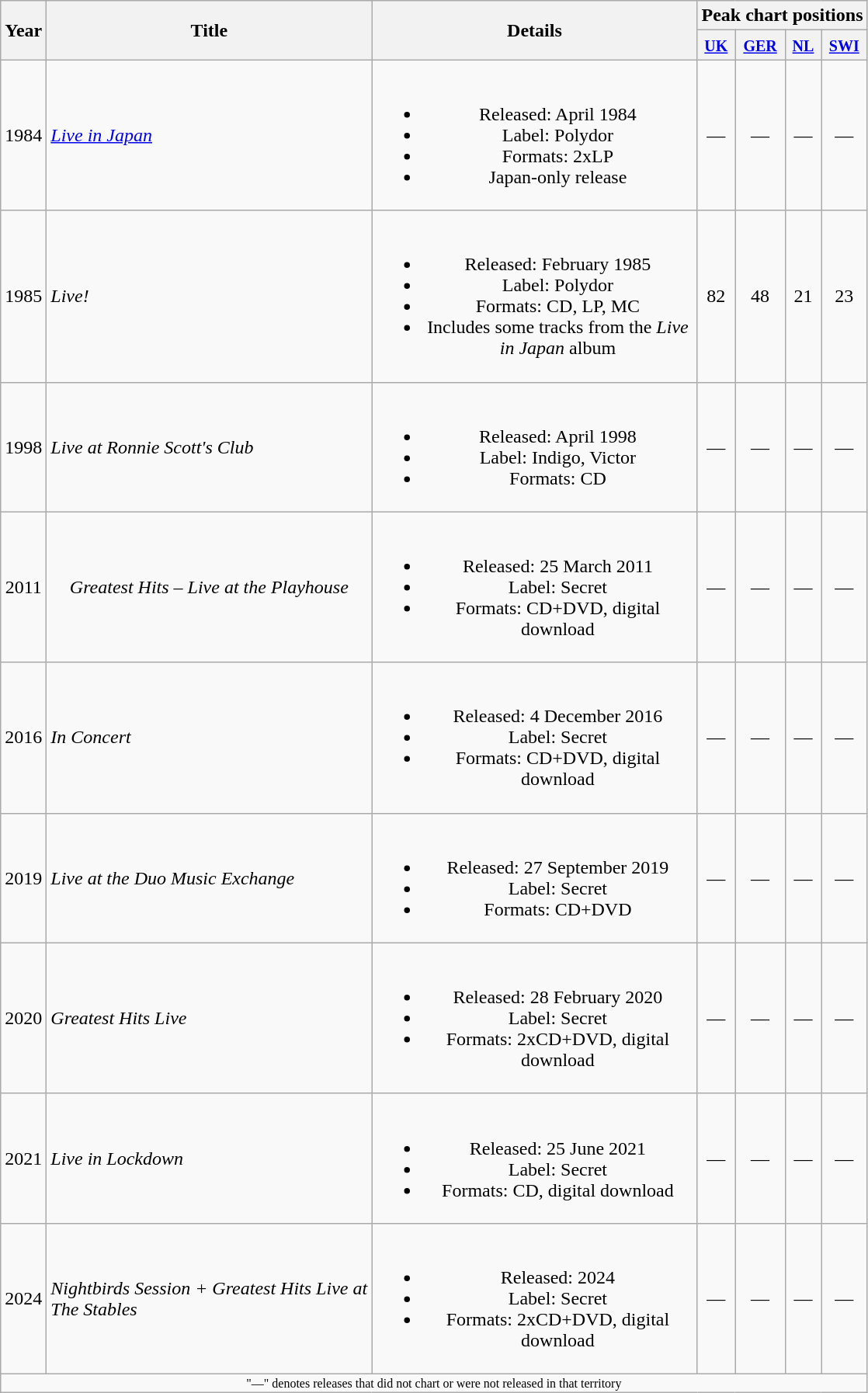<table class="wikitable" style="text-align:center">
<tr>
<th rowspan="2">Year</th>
<th rowspan="2" style="width:17em;">Title</th>
<th rowspan="2" style="width:17em;">Details</th>
<th colspan="4">Peak chart positions</th>
</tr>
<tr>
<th><small><a href='#'>UK</a></small><br></th>
<th><small><a href='#'>GER</a></small><br></th>
<th><small><a href='#'>NL</a></small><br></th>
<th><small><a href='#'>SWI</a></small><br></th>
</tr>
<tr>
<td>1984</td>
<td align="left"><em><a href='#'>Live in Japan</a></em></td>
<td><br><ul><li>Released: April 1984</li><li>Label: Polydor</li><li>Formats: 2xLP</li><li>Japan-only release</li></ul></td>
<td>—</td>
<td>—</td>
<td>—</td>
<td>—</td>
</tr>
<tr>
<td>1985</td>
<td align="left"><em>Live!</em></td>
<td><br><ul><li>Released: February 1985</li><li>Label: Polydor</li><li>Formats: CD, LP, MC</li><li>Includes some tracks from the <em>Live in Japan</em> album</li></ul></td>
<td>82</td>
<td>48</td>
<td>21</td>
<td>23</td>
</tr>
<tr>
<td>1998</td>
<td align="left"><em>Live at Ronnie Scott's Club</em></td>
<td><br><ul><li>Released: April 1998</li><li>Label: Indigo, Victor</li><li>Formats: CD</li></ul></td>
<td>—</td>
<td>—</td>
<td>—</td>
<td>—</td>
</tr>
<tr>
<td>2011</td>
<td><em>Greatest Hits – Live at the Playhouse</em></td>
<td><br><ul><li>Released: 25 March 2011</li><li>Label: Secret</li><li>Formats: CD+DVD, digital download</li></ul></td>
<td>—</td>
<td>—</td>
<td>—</td>
<td>—</td>
</tr>
<tr>
<td>2016</td>
<td align="left"><em>In Concert</em></td>
<td><br><ul><li>Released: 4 December 2016</li><li>Label: Secret</li><li>Formats: CD+DVD, digital download</li></ul></td>
<td>—</td>
<td>—</td>
<td>—</td>
<td>—</td>
</tr>
<tr>
<td>2019</td>
<td align="left"><em>Live at the Duo Music Exchange</em></td>
<td><br><ul><li>Released: 27 September 2019</li><li>Label: Secret</li><li>Formats: CD+DVD</li></ul></td>
<td>—</td>
<td>—</td>
<td>—</td>
<td>—</td>
</tr>
<tr>
<td>2020</td>
<td align="left"><em>Greatest Hits Live</em></td>
<td><br><ul><li>Released: 28 February 2020</li><li>Label: Secret</li><li>Formats: 2xCD+DVD, digital download</li></ul></td>
<td>—</td>
<td>—</td>
<td>—</td>
<td>—</td>
</tr>
<tr>
<td>2021</td>
<td align="left"><em>Live in Lockdown</em></td>
<td><br><ul><li>Released: 25 June 2021</li><li>Label: Secret</li><li>Formats: CD, digital download</li></ul></td>
<td>—</td>
<td>—</td>
<td>—</td>
<td>—</td>
</tr>
<tr>
<td>2024</td>
<td align="left"><em>Nightbirds Session + Greatest Hits Live at The Stables</em></td>
<td><br><ul><li>Released: 2024</li><li>Label: Secret</li><li>Formats: 2xCD+DVD, digital download</li></ul></td>
<td>—</td>
<td>—</td>
<td>—</td>
<td>—</td>
</tr>
<tr>
<td colspan="7" style="font-size:8pt">"—" denotes releases that did not chart or were not released in that territory</td>
</tr>
</table>
